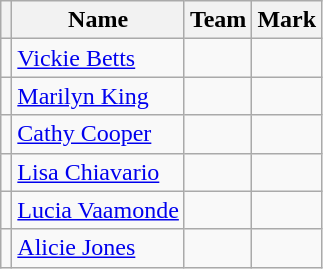<table class=wikitable>
<tr>
<th></th>
<th>Name</th>
<th>Team</th>
<th>Mark</th>
</tr>
<tr>
<td></td>
<td><a href='#'>Vickie Betts</a></td>
<td></td>
<td></td>
</tr>
<tr>
<td></td>
<td><a href='#'>Marilyn King</a></td>
<td></td>
<td></td>
</tr>
<tr>
<td></td>
<td><a href='#'>Cathy Cooper</a></td>
<td></td>
<td></td>
</tr>
<tr>
<td></td>
<td><a href='#'>Lisa Chiavario</a></td>
<td></td>
<td></td>
</tr>
<tr>
<td></td>
<td><a href='#'>Lucia Vaamonde</a></td>
<td></td>
<td></td>
</tr>
<tr>
<td></td>
<td><a href='#'>Alicie Jones</a></td>
<td></td>
<td></td>
</tr>
</table>
